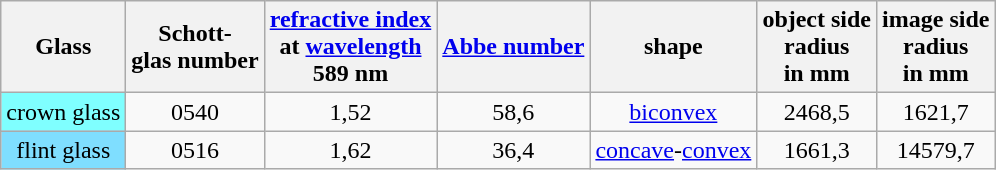<table class="wikitable centered" style="text-align:center">
<tr>
<th>Glass</th>
<th>Schott-<br>glas number</th>
<th><a href='#'>refractive index</a><br>at <a href='#'>wavelength</a><br>589 nm</th>
<th><a href='#'>Abbe number</a></th>
<th>shape</th>
<th>object side<br>radius<br>in mm</th>
<th>image side<br>radius<br>in mm</th>
</tr>
<tr>
<td style="background:#7FFFFF"><span> crown glass </span></td>
<td>0540</td>
<td>1,52</td>
<td>58,6</td>
<td><a href='#'>biconvex</a></td>
<td>2468,5</td>
<td>1621,7</td>
</tr>
<tr>
<td style="background:#7FDEFF"><span> flint glass </span></td>
<td>0516</td>
<td>1,62</td>
<td>36,4</td>
<td><a href='#'>concave</a>-<a href='#'>convex</a></td>
<td>1661,3</td>
<td>14579,7</td>
</tr>
</table>
